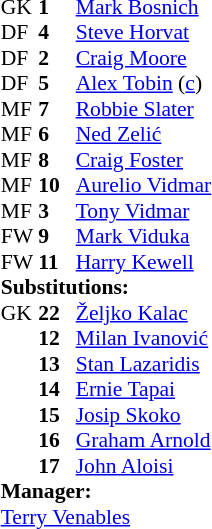<table cellspacing="0" cellpadding="0" style="font-size:90%; margin:0.2em auto;">
<tr>
<th width="25"></th>
<th width="25"></th>
</tr>
<tr>
<td>GK</td>
<td><strong>1</strong></td>
<td><a href='#'>Mark Bosnich</a></td>
</tr>
<tr>
<td>DF</td>
<td><strong>4</strong></td>
<td><a href='#'>Steve Horvat</a></td>
</tr>
<tr>
<td>DF</td>
<td><strong>2</strong></td>
<td><a href='#'>Craig Moore</a></td>
</tr>
<tr>
<td>DF</td>
<td><strong>5</strong></td>
<td><a href='#'>Alex Tobin</a> (<a href='#'>c</a>)</td>
<td></td>
</tr>
<tr>
<td>MF</td>
<td><strong>7</strong></td>
<td><a href='#'>Robbie Slater</a></td>
<td></td>
<td></td>
</tr>
<tr>
<td>MF</td>
<td><strong>6</strong></td>
<td><a href='#'>Ned Zelić</a></td>
</tr>
<tr>
<td>MF</td>
<td><strong>8</strong></td>
<td><a href='#'>Craig Foster</a></td>
</tr>
<tr>
<td>MF</td>
<td><strong>10</strong></td>
<td><a href='#'>Aurelio Vidmar</a></td>
<td></td>
<td></td>
</tr>
<tr>
<td>MF</td>
<td><strong>3</strong></td>
<td><a href='#'>Tony Vidmar</a></td>
</tr>
<tr>
<td>FW</td>
<td><strong>9</strong></td>
<td><a href='#'>Mark Viduka</a></td>
</tr>
<tr>
<td>FW</td>
<td><strong>11</strong></td>
<td><a href='#'>Harry Kewell</a></td>
<td></td>
<td></td>
</tr>
<tr>
<td colspan=3><strong>Substitutions:</strong></td>
</tr>
<tr>
<td>GK</td>
<td><strong>22</strong></td>
<td><a href='#'>Željko Kalac</a></td>
</tr>
<tr>
<td></td>
<td><strong>12</strong></td>
<td><a href='#'>Milan Ivanović</a></td>
</tr>
<tr>
<td></td>
<td><strong>13</strong></td>
<td><a href='#'>Stan Lazaridis</a></td>
<td></td>
<td></td>
</tr>
<tr>
<td></td>
<td><strong>14</strong></td>
<td><a href='#'>Ernie Tapai</a></td>
<td></td>
<td></td>
</tr>
<tr>
<td></td>
<td><strong>15</strong></td>
<td><a href='#'>Josip Skoko</a></td>
</tr>
<tr>
<td></td>
<td><strong>16</strong></td>
<td><a href='#'>Graham Arnold</a></td>
<td></td>
<td></td>
</tr>
<tr>
<td></td>
<td><strong>17</strong></td>
<td><a href='#'>John Aloisi</a></td>
</tr>
<tr>
<td colspan=3><strong>Manager:</strong></td>
</tr>
<tr>
<td colspan="4"> <a href='#'>Terry Venables</a></td>
</tr>
</table>
